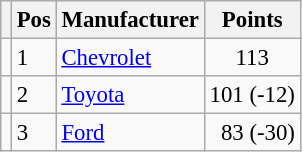<table class="wikitable" style="font-size: 95%;">
<tr>
<th></th>
<th>Pos</th>
<th>Manufacturer</th>
<th>Points</th>
</tr>
<tr>
<td align="left"></td>
<td>1</td>
<td><a href='#'>Chevrolet</a></td>
<td style="text-align:center;">113</td>
</tr>
<tr>
<td align="left"></td>
<td>2</td>
<td><a href='#'>Toyota</a></td>
<td style="text-align:right;">101 (-12)</td>
</tr>
<tr>
<td align="left"></td>
<td>3</td>
<td><a href='#'>Ford</a></td>
<td style="text-align:right;">83 (-30)</td>
</tr>
</table>
